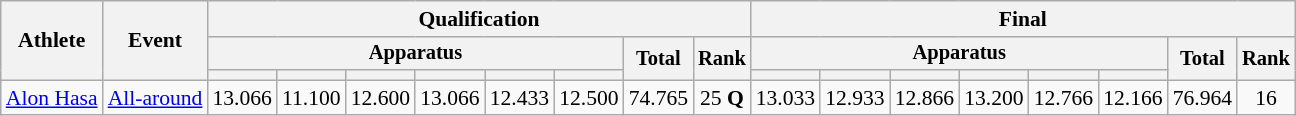<table class="wikitable" style="font-size:90%">
<tr>
<th rowspan=3>Athlete</th>
<th rowspan=3>Event</th>
<th colspan =8>Qualification</th>
<th colspan =8>Final</th>
</tr>
<tr style="font-size:95%">
<th colspan=6>Apparatus</th>
<th rowspan=2>Total</th>
<th rowspan=2>Rank</th>
<th colspan=6>Apparatus</th>
<th rowspan=2>Total</th>
<th rowspan=2>Rank</th>
</tr>
<tr style="font-size:95%">
<th></th>
<th></th>
<th></th>
<th></th>
<th></th>
<th></th>
<th></th>
<th></th>
<th></th>
<th></th>
<th></th>
<th></th>
</tr>
<tr align=center>
<td align=left><a href='#'>Alon Hasa</a></td>
<td align=left><a href='#'>All-around</a></td>
<td>13.066</td>
<td>11.100</td>
<td>12.600</td>
<td>13.066</td>
<td>12.433</td>
<td>12.500</td>
<td>74.765</td>
<td>25 <strong>Q</strong></td>
<td>13.033</td>
<td>12.933</td>
<td>12.866</td>
<td>13.200</td>
<td>12.766</td>
<td>12.166</td>
<td>76.964</td>
<td>16</td>
</tr>
</table>
